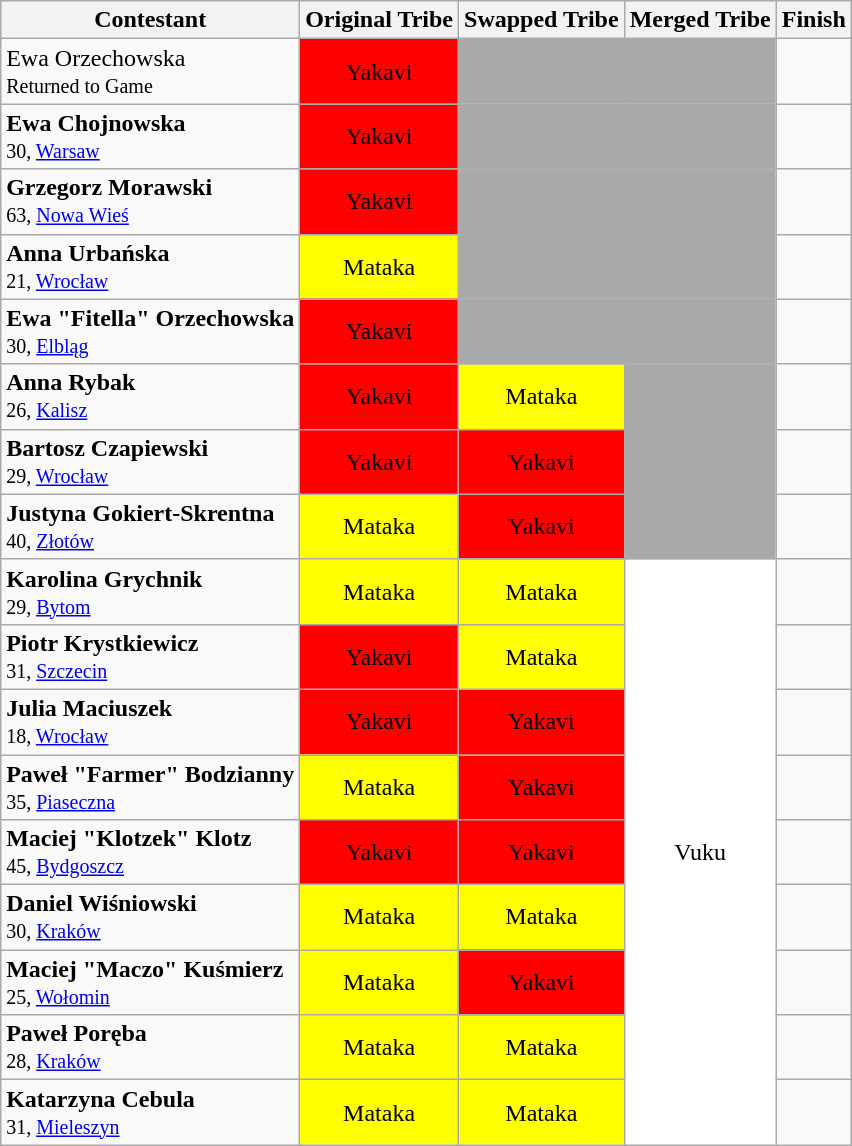<table class="wikitable" style="margin:auto; text-align:center">
<tr>
<th>Contestant</th>
<th>Original Tribe</th>
<th>Swapped Tribe</th>
<th>Merged Tribe</th>
<th>Finish</th>
</tr>
<tr>
<td align="left">Ewa Orzechowska<br><small>Returned to Game</small></td>
<td bgcolor="red">Yakavi</td>
<td bgcolor="darkgray"></td>
<td bgcolor="darkgray"></td>
<td></td>
</tr>
<tr>
<td align="left"><strong>Ewa Chojnowska</strong><br><small>30, <a href='#'>Warsaw</a></small></td>
<td bgcolor="red">Yakavi</td>
<td bgcolor="darkgray"></td>
<td bgcolor="darkgray"></td>
<td></td>
</tr>
<tr>
<td align="left"><strong>Grzegorz Morawski</strong><br><small>63, <a href='#'>Nowa Wieś</a></small></td>
<td bgcolor="red">Yakavi</td>
<td bgcolor="darkgray"></td>
<td bgcolor="darkgray"></td>
<td></td>
</tr>
<tr>
<td align="left"><strong>Anna Urbańska</strong><br><small>21, <a href='#'>Wrocław</a></small></td>
<td bgcolor="yellow">Mataka</td>
<td bgcolor="darkgray"></td>
<td bgcolor="darkgray"></td>
<td></td>
</tr>
<tr>
<td align="left"><strong>Ewa "Fitella" Orzechowska</strong><br><small>30, <a href='#'>Elbląg</a></small></td>
<td bgcolor="red">Yakavi</td>
<td bgcolor="darkgray"></td>
<td bgcolor="darkgray"></td>
<td></td>
</tr>
<tr>
<td align="left"><strong>Anna Rybak</strong><br><small>26, <a href='#'>Kalisz</a></small></td>
<td bgcolor="red">Yakavi</td>
<td bgcolor="yellow">Mataka</td>
<td bgcolor="darkgray"></td>
<td></td>
</tr>
<tr>
<td align="left"><strong>Bartosz Czapiewski</strong><br><small>29, <a href='#'>Wrocław</a></small></td>
<td bgcolor="red">Yakavi</td>
<td bgcolor="red">Yakavi</td>
<td bgcolor="darkgray"></td>
<td></td>
</tr>
<tr>
<td align="left"><strong>Justyna Gokiert-Skrentna</strong><br><small>40, <a href='#'>Złotów</a></small></td>
<td bgcolor="yellow">Mataka</td>
<td bgcolor="red">Yakavi</td>
<td bgcolor="darkgray"></td>
<td></td>
</tr>
<tr>
<td align="left"><strong>Karolina Grychnik</strong><br><small>29, <a href='#'>Bytom</a></small></td>
<td bgcolor="yellow">Mataka</td>
<td bgcolor="yellow">Mataka</td>
<td bgcolor="white" rowspan=9>Vuku</td>
<td></td>
</tr>
<tr>
<td align="left"><strong>Piotr Krystkiewicz</strong><br><small>31, <a href='#'>Szczecin</a></small></td>
<td bgcolor="red">Yakavi</td>
<td bgcolor="yellow">Mataka</td>
<td></td>
</tr>
<tr>
<td align="left"><strong>Julia Maciuszek</strong><br><small>18, <a href='#'>Wrocław</a></small></td>
<td bgcolor="red">Yakavi</td>
<td bgcolor="red">Yakavi</td>
<td></td>
</tr>
<tr>
<td align="left"><strong>Paweł "Farmer" Bodzianny</strong><br><small>35, <a href='#'>Piaseczna</a></small></td>
<td bgcolor="yellow">Mataka</td>
<td bgcolor="red">Yakavi</td>
<td></td>
</tr>
<tr>
<td align="left"><strong>Maciej "Klotzek" Klotz</strong><br><small>45, <a href='#'>Bydgoszcz</a></small></td>
<td bgcolor="red">Yakavi</td>
<td bgcolor="red">Yakavi</td>
<td></td>
</tr>
<tr>
<td align="left"><strong>Daniel Wiśniowski</strong><br><small>30, <a href='#'>Kraków</a></small></td>
<td bgcolor="yellow">Mataka</td>
<td bgcolor="yellow">Mataka</td>
<td></td>
</tr>
<tr>
<td align="left"><strong>Maciej "Maczo" Kuśmierz</strong><br><small>25, <a href='#'>Wołomin</a></small></td>
<td bgcolor="yellow">Mataka</td>
<td bgcolor="red">Yakavi</td>
<td></td>
</tr>
<tr>
<td align="left"><strong>Paweł Poręba</strong><br><small>28, <a href='#'>Kraków</a></small></td>
<td bgcolor="yellow">Mataka</td>
<td bgcolor="yellow">Mataka</td>
<td></td>
</tr>
<tr>
<td align="left"><strong>Katarzyna Cebula</strong><br><small>31, <a href='#'>Mieleszyn</a></small></td>
<td bgcolor="yellow">Mataka</td>
<td bgcolor="yellow">Mataka</td>
<td></td>
</tr>
</table>
